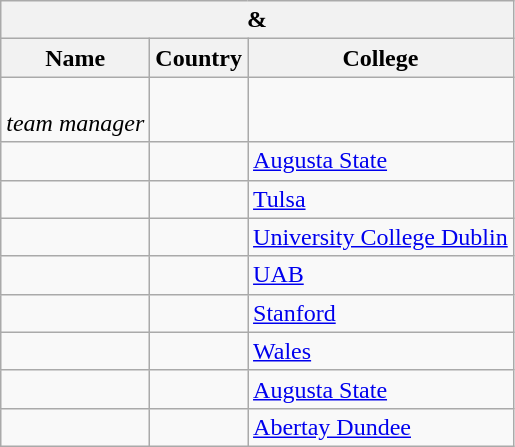<table class="wikitable sortable">
<tr>
<th colspan=3> & </th>
</tr>
<tr>
<th>Name</th>
<th>Country</th>
<th>College</th>
</tr>
<tr>
<td><br><em>team manager</em></td>
<td></td>
<td></td>
</tr>
<tr>
<td></td>
<td></td>
<td><a href='#'>Augusta State</a></td>
</tr>
<tr>
<td></td>
<td></td>
<td><a href='#'>Tulsa</a></td>
</tr>
<tr>
<td></td>
<td></td>
<td><a href='#'>University College Dublin</a></td>
</tr>
<tr>
<td></td>
<td></td>
<td><a href='#'>UAB</a></td>
</tr>
<tr>
<td></td>
<td></td>
<td><a href='#'>Stanford</a></td>
</tr>
<tr>
<td></td>
<td></td>
<td><a href='#'>Wales</a></td>
</tr>
<tr>
<td></td>
<td></td>
<td><a href='#'>Augusta State</a></td>
</tr>
<tr>
<td></td>
<td></td>
<td><a href='#'>Abertay Dundee</a></td>
</tr>
</table>
